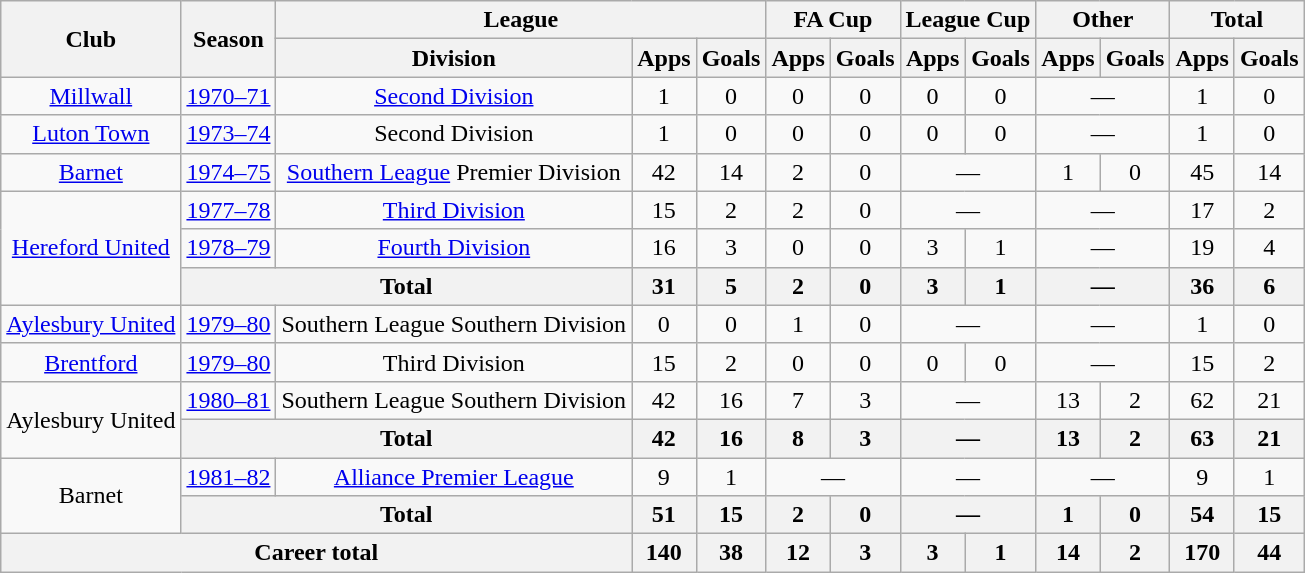<table class="wikitable" style="text-align: center;">
<tr>
<th rowspan="2">Club</th>
<th rowspan="2">Season</th>
<th colspan="3">League</th>
<th colspan="2">FA Cup</th>
<th colspan="2">League Cup</th>
<th colspan="2">Other</th>
<th colspan="2">Total</th>
</tr>
<tr>
<th>Division</th>
<th>Apps</th>
<th>Goals</th>
<th>Apps</th>
<th>Goals</th>
<th>Apps</th>
<th>Goals</th>
<th>Apps</th>
<th>Goals</th>
<th>Apps</th>
<th>Goals</th>
</tr>
<tr>
<td><a href='#'>Millwall</a></td>
<td><a href='#'>1970–71</a></td>
<td><a href='#'>Second Division</a></td>
<td>1</td>
<td>0</td>
<td>0</td>
<td>0</td>
<td>0</td>
<td>0</td>
<td colspan="2">—</td>
<td>1</td>
<td>0</td>
</tr>
<tr>
<td><a href='#'>Luton Town</a></td>
<td><a href='#'>1973–74</a></td>
<td>Second Division</td>
<td>1</td>
<td>0</td>
<td>0</td>
<td>0</td>
<td>0</td>
<td>0</td>
<td colspan="2">—</td>
<td>1</td>
<td>0</td>
</tr>
<tr>
<td><a href='#'>Barnet</a></td>
<td><a href='#'>1974–75</a></td>
<td><a href='#'>Southern League</a> Premier Division</td>
<td>42</td>
<td>14</td>
<td>2</td>
<td>0</td>
<td colspan="2">—</td>
<td>1</td>
<td>0</td>
<td>45</td>
<td>14</td>
</tr>
<tr>
<td rowspan="3"><a href='#'>Hereford United</a></td>
<td><a href='#'>1977–78</a></td>
<td><a href='#'>Third Division</a></td>
<td>15</td>
<td>2</td>
<td>2</td>
<td>0</td>
<td colspan="2">—</td>
<td colspan="2">—</td>
<td>17</td>
<td>2</td>
</tr>
<tr>
<td><a href='#'>1978–79</a></td>
<td><a href='#'>Fourth Division</a></td>
<td>16</td>
<td>3</td>
<td>0</td>
<td>0</td>
<td>3</td>
<td>1</td>
<td colspan="2">—</td>
<td>19</td>
<td>4</td>
</tr>
<tr>
<th colspan="2">Total</th>
<th>31</th>
<th>5</th>
<th>2</th>
<th>0</th>
<th>3</th>
<th>1</th>
<th colspan="2">—</th>
<th>36</th>
<th>6</th>
</tr>
<tr>
<td><a href='#'>Aylesbury United</a></td>
<td><a href='#'>1979–80</a></td>
<td>Southern League Southern Division</td>
<td>0</td>
<td>0</td>
<td>1</td>
<td>0</td>
<td colspan="2">—</td>
<td colspan="2">—</td>
<td>1</td>
<td>0</td>
</tr>
<tr>
<td><a href='#'>Brentford</a></td>
<td><a href='#'>1979–80</a></td>
<td>Third Division</td>
<td>15</td>
<td>2</td>
<td>0</td>
<td>0</td>
<td>0</td>
<td>0</td>
<td colspan="2">—</td>
<td>15</td>
<td>2</td>
</tr>
<tr>
<td rowspan="2">Aylesbury United</td>
<td><a href='#'>1980–81</a></td>
<td>Southern League Southern Division</td>
<td>42</td>
<td>16</td>
<td>7</td>
<td>3</td>
<td colspan="2">—</td>
<td>13</td>
<td>2</td>
<td>62</td>
<td>21</td>
</tr>
<tr>
<th colspan="2">Total</th>
<th>42</th>
<th>16</th>
<th>8</th>
<th>3</th>
<th colspan="2">—</th>
<th>13</th>
<th>2</th>
<th>63</th>
<th>21</th>
</tr>
<tr>
<td rowspan="2">Barnet</td>
<td><a href='#'>1981–82</a></td>
<td><a href='#'>Alliance Premier League</a></td>
<td>9</td>
<td>1</td>
<td colspan="2">—</td>
<td colspan="2">—</td>
<td colspan="2">—</td>
<td>9</td>
<td>1</td>
</tr>
<tr>
<th colspan="2">Total</th>
<th>51</th>
<th>15</th>
<th>2</th>
<th>0</th>
<th colspan="2">—</th>
<th>1</th>
<th>0</th>
<th>54</th>
<th>15</th>
</tr>
<tr>
<th colspan="3">Career total</th>
<th>140</th>
<th>38</th>
<th>12</th>
<th>3</th>
<th>3</th>
<th>1</th>
<th>14</th>
<th>2</th>
<th>170</th>
<th>44</th>
</tr>
</table>
